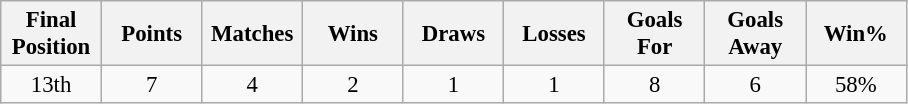<table class="wikitable" style="font-size: 95%; text-align: center;">
<tr>
<th width=60>Final Position</th>
<th width=60>Points</th>
<th width=60>Matches</th>
<th width=60>Wins</th>
<th width=60>Draws</th>
<th width=60>Losses</th>
<th width=60>Goals For</th>
<th width=60>Goals Away</th>
<th width=60>Win%</th>
</tr>
<tr>
<td>13th</td>
<td>7</td>
<td>4</td>
<td>2</td>
<td>1</td>
<td>1</td>
<td>8</td>
<td>6</td>
<td>58%</td>
</tr>
</table>
